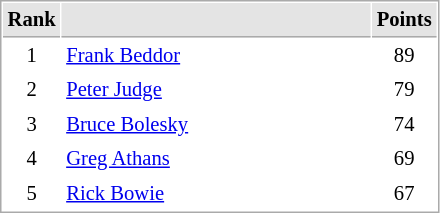<table cellspacing="1" cellpadding="3" style="border:1px solid #AAAAAA;font-size:86%">
<tr bgcolor="#E4E4E4">
<th style="border-bottom:1px solid #AAAAAA" width=10>Rank</th>
<th style="border-bottom:1px solid #AAAAAA" width=200></th>
<th style="border-bottom:1px solid #AAAAAA" width=20>Points</th>
</tr>
<tr>
<td align="center">1</td>
<td> <a href='#'>Frank Beddor</a></td>
<td align=center>89</td>
</tr>
<tr>
<td align="center">2</td>
<td> <a href='#'>Peter Judge</a></td>
<td align=center>79</td>
</tr>
<tr>
<td align="center">3</td>
<td> <a href='#'>Bruce Bolesky</a></td>
<td align=center>74</td>
</tr>
<tr>
<td align="center">4</td>
<td> <a href='#'>Greg Athans</a></td>
<td align=center>69</td>
</tr>
<tr>
<td align="center">5</td>
<td> <a href='#'>Rick Bowie</a></td>
<td align=center>67</td>
</tr>
</table>
